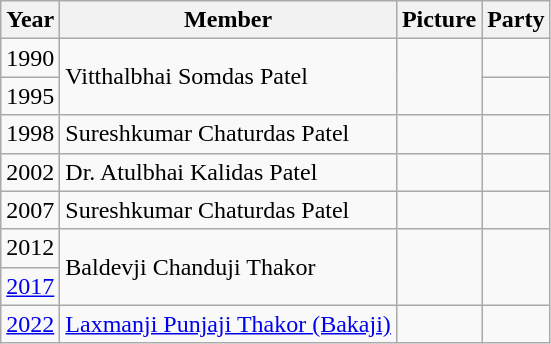<table class="wikitable sortable">
<tr>
<th>Year</th>
<th>Member</th>
<th>Picture</th>
<th colspan="2">Party</th>
</tr>
<tr>
<td>1990</td>
<td rowspan=2>Vitthalbhai Somdas Patel</td>
<td rowspan=2></td>
<td></td>
</tr>
<tr>
<td>1995</td>
</tr>
<tr>
<td>1998</td>
<td>Sureshkumar Chaturdas Patel</td>
<td></td>
<td></td>
</tr>
<tr>
<td>2002</td>
<td>Dr. Atulbhai Kalidas Patel</td>
<td></td>
<td></td>
</tr>
<tr>
<td>2007</td>
<td>Sureshkumar Chaturdas Patel</td>
<td></td>
<td></td>
</tr>
<tr>
<td>2012</td>
<td rowspan=2>Baldevji Chanduji Thakor</td>
<td rowspan=2></td>
</tr>
<tr>
<td><a href='#'>2017</a></td>
</tr>
<tr>
<td><a href='#'>2022</a></td>
<td><a href='#'>Laxmanji Punjaji Thakor (Bakaji)</a></td>
<td></td>
<td></td>
</tr>
</table>
